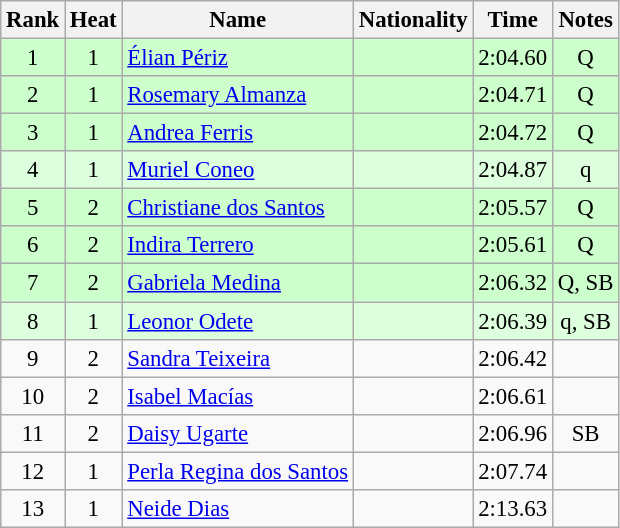<table class="wikitable sortable" style="text-align:center;font-size:95%">
<tr>
<th>Rank</th>
<th>Heat</th>
<th>Name</th>
<th>Nationality</th>
<th>Time</th>
<th>Notes</th>
</tr>
<tr bgcolor=ccffcc>
<td>1</td>
<td>1</td>
<td align=left><a href='#'>Élian Périz</a></td>
<td align=left></td>
<td>2:04.60</td>
<td>Q</td>
</tr>
<tr bgcolor=ccffcc>
<td>2</td>
<td>1</td>
<td align=left><a href='#'>Rosemary Almanza</a></td>
<td align=left></td>
<td>2:04.71</td>
<td>Q</td>
</tr>
<tr bgcolor=ccffcc>
<td>3</td>
<td>1</td>
<td align=left><a href='#'>Andrea Ferris</a></td>
<td align=left></td>
<td>2:04.72</td>
<td>Q</td>
</tr>
<tr bgcolor=ddffdd>
<td>4</td>
<td>1</td>
<td align=left><a href='#'>Muriel Coneo</a></td>
<td align=left></td>
<td>2:04.87</td>
<td>q</td>
</tr>
<tr bgcolor=ccffcc>
<td>5</td>
<td>2</td>
<td align=left><a href='#'>Christiane dos Santos</a></td>
<td align=left></td>
<td>2:05.57</td>
<td>Q</td>
</tr>
<tr bgcolor=ccffcc>
<td>6</td>
<td>2</td>
<td align=left><a href='#'>Indira Terrero</a></td>
<td align=left></td>
<td>2:05.61</td>
<td>Q</td>
</tr>
<tr bgcolor=ccffcc>
<td>7</td>
<td>2</td>
<td align=left><a href='#'>Gabriela Medina</a></td>
<td align=left></td>
<td>2:06.32</td>
<td>Q, SB</td>
</tr>
<tr bgcolor=ddffdd>
<td>8</td>
<td>1</td>
<td align=left><a href='#'>Leonor Odete</a></td>
<td align=left></td>
<td>2:06.39</td>
<td>q, SB</td>
</tr>
<tr>
<td>9</td>
<td>2</td>
<td align=left><a href='#'>Sandra Teixeira</a></td>
<td align=left></td>
<td>2:06.42</td>
<td></td>
</tr>
<tr>
<td>10</td>
<td>2</td>
<td align=left><a href='#'>Isabel Macías</a></td>
<td align=left></td>
<td>2:06.61</td>
<td></td>
</tr>
<tr>
<td>11</td>
<td>2</td>
<td align=left><a href='#'>Daisy Ugarte</a></td>
<td align=left></td>
<td>2:06.96</td>
<td>SB</td>
</tr>
<tr>
<td>12</td>
<td>1</td>
<td align=left><a href='#'>Perla Regina dos Santos</a></td>
<td align=left></td>
<td>2:07.74</td>
<td></td>
</tr>
<tr>
<td>13</td>
<td>1</td>
<td align=left><a href='#'>Neide Dias</a></td>
<td align=left></td>
<td>2:13.63</td>
<td></td>
</tr>
</table>
